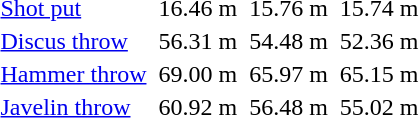<table>
<tr>
</tr>
<tr>
<td><a href='#'>Shot put</a></td>
<td></td>
<td>16.46 m</td>
<td></td>
<td>15.76 m</td>
<td></td>
<td>15.74 m</td>
</tr>
<tr>
<td><a href='#'>Discus throw</a></td>
<td></td>
<td>56.31 m</td>
<td></td>
<td>54.48 m</td>
<td></td>
<td>52.36 m</td>
</tr>
<tr>
<td><a href='#'>Hammer throw</a></td>
<td></td>
<td>69.00 m</td>
<td></td>
<td>65.97 m</td>
<td></td>
<td>65.15 m</td>
</tr>
<tr>
<td><a href='#'>Javelin throw</a></td>
<td></td>
<td>60.92 m</td>
<td></td>
<td>56.48 m</td>
<td></td>
<td>55.02 m</td>
</tr>
</table>
